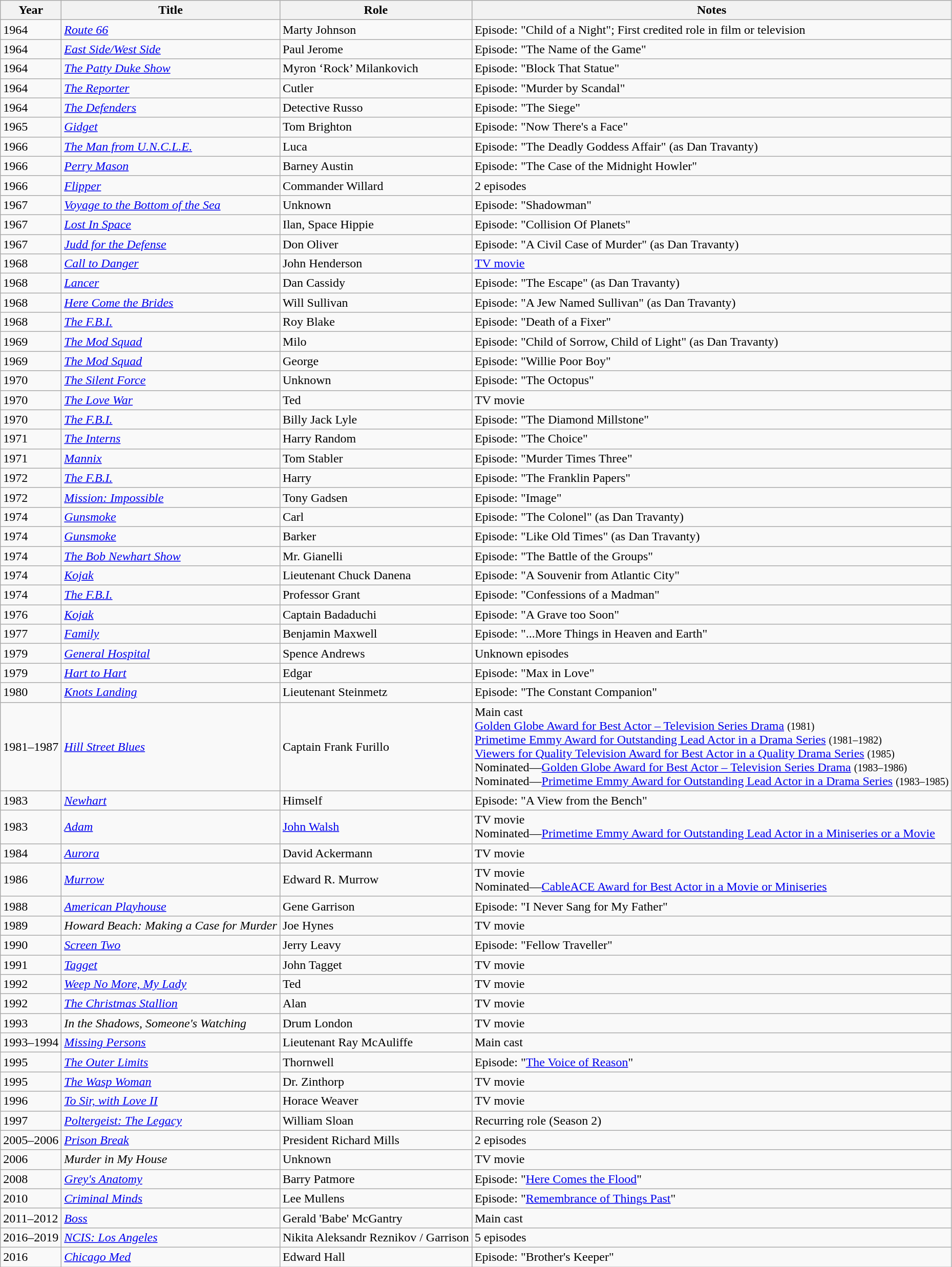<table class="wikitable sortable">
<tr>
<th>Year</th>
<th>Title</th>
<th>Role</th>
<th>Notes</th>
</tr>
<tr>
<td>1964</td>
<td><em><a href='#'>Route 66</a></em></td>
<td>Marty Johnson</td>
<td>Episode: "Child of a Night"; First credited role in film or television</td>
</tr>
<tr>
<td>1964</td>
<td><em><a href='#'>East Side/West Side</a></em></td>
<td>Paul Jerome</td>
<td>Episode: "The Name of the Game"</td>
</tr>
<tr>
<td>1964</td>
<td><em><a href='#'>The Patty Duke Show</a></em></td>
<td>Myron ‘Rock’ Milankovich</td>
<td>Episode: "Block That Statue"</td>
</tr>
<tr>
<td>1964</td>
<td><em><a href='#'>The Reporter</a></em></td>
<td>Cutler</td>
<td>Episode: "Murder by Scandal"</td>
</tr>
<tr>
<td>1964</td>
<td><em><a href='#'>The Defenders</a></em></td>
<td>Detective Russo</td>
<td>Episode: "The Siege"</td>
</tr>
<tr>
<td>1965</td>
<td><em><a href='#'>Gidget</a></em></td>
<td>Tom Brighton</td>
<td>Episode: "Now There's a Face"</td>
</tr>
<tr>
<td>1966</td>
<td><em><a href='#'>The Man from U.N.C.L.E.</a></em></td>
<td>Luca</td>
<td>Episode: "The Deadly Goddess Affair" (as Dan Travanty)</td>
</tr>
<tr>
<td>1966</td>
<td><em><a href='#'>Perry Mason</a></em></td>
<td>Barney Austin</td>
<td>Episode: "The Case of the Midnight Howler"</td>
</tr>
<tr>
<td>1966</td>
<td><em><a href='#'>Flipper</a></em></td>
<td>Commander Willard</td>
<td>2 episodes</td>
</tr>
<tr>
<td>1967</td>
<td><em><a href='#'>Voyage to the Bottom of the Sea</a></em></td>
<td>Unknown</td>
<td>Episode: "Shadowman"</td>
</tr>
<tr>
<td>1967</td>
<td><em><a href='#'>Lost In Space</a></em></td>
<td>Ilan, Space Hippie</td>
<td>Episode: "Collision Of Planets"</td>
</tr>
<tr>
<td>1967</td>
<td><em><a href='#'>Judd for the Defense</a></em></td>
<td>Don Oliver</td>
<td>Episode: "A Civil Case of Murder" (as Dan Travanty)</td>
</tr>
<tr>
<td>1968</td>
<td><em><a href='#'>Call to Danger</a></em></td>
<td>John Henderson</td>
<td><a href='#'>TV movie</a></td>
</tr>
<tr>
<td>1968</td>
<td><em><a href='#'>Lancer</a></em></td>
<td>Dan Cassidy</td>
<td>Episode: "The Escape" (as Dan Travanty)</td>
</tr>
<tr>
<td>1968</td>
<td><em><a href='#'>Here Come the Brides</a></em></td>
<td>Will Sullivan</td>
<td>Episode: "A Jew Named Sullivan" (as Dan Travanty)</td>
</tr>
<tr>
<td>1968</td>
<td><em><a href='#'>The F.B.I.</a></em></td>
<td>Roy Blake</td>
<td>Episode: "Death of a Fixer"</td>
</tr>
<tr>
<td>1969</td>
<td><em><a href='#'>The Mod Squad</a></em></td>
<td>Milo</td>
<td>Episode: "Child of Sorrow, Child of Light" (as Dan Travanty)</td>
</tr>
<tr>
<td>1969</td>
<td><em><a href='#'>The Mod Squad</a></em></td>
<td>George</td>
<td>Episode: "Willie Poor Boy"</td>
</tr>
<tr>
<td>1970</td>
<td><em><a href='#'>The Silent Force</a></em></td>
<td>Unknown</td>
<td>Episode: "The Octopus"</td>
</tr>
<tr>
<td>1970</td>
<td><em><a href='#'>The Love War</a></em></td>
<td>Ted</td>
<td>TV movie</td>
</tr>
<tr>
<td>1970</td>
<td><em><a href='#'>The F.B.I.</a></em></td>
<td>Billy Jack Lyle</td>
<td>Episode: "The Diamond Millstone"</td>
</tr>
<tr>
<td>1971</td>
<td><em><a href='#'>The Interns</a></em></td>
<td>Harry Random</td>
<td>Episode: "The Choice"</td>
</tr>
<tr>
<td>1971</td>
<td><em><a href='#'>Mannix</a></em></td>
<td>Tom Stabler</td>
<td>Episode: "Murder Times Three"</td>
</tr>
<tr>
<td>1972</td>
<td><em><a href='#'>The F.B.I.</a></em></td>
<td>Harry</td>
<td>Episode: "The Franklin Papers"</td>
</tr>
<tr>
<td>1972</td>
<td><em><a href='#'>Mission: Impossible</a></em></td>
<td>Tony Gadsen</td>
<td>Episode: "Image"</td>
</tr>
<tr>
<td>1974</td>
<td><em><a href='#'>Gunsmoke</a></em></td>
<td>Carl</td>
<td>Episode: "The Colonel" (as Dan Travanty)</td>
</tr>
<tr>
<td>1974</td>
<td><em><a href='#'>Gunsmoke</a></em></td>
<td>Barker</td>
<td>Episode: "Like Old Times" (as Dan Travanty)</td>
</tr>
<tr>
<td>1974</td>
<td><em><a href='#'>The Bob Newhart Show</a></em></td>
<td>Mr. Gianelli</td>
<td>Episode: "The Battle of the Groups"</td>
</tr>
<tr>
<td>1974</td>
<td><em><a href='#'>Kojak</a></em></td>
<td>Lieutenant Chuck Danena</td>
<td>Episode: "A Souvenir from Atlantic City"</td>
</tr>
<tr>
<td>1974</td>
<td><em><a href='#'>The F.B.I.</a></em></td>
<td>Professor Grant</td>
<td>Episode: "Confessions of a Madman"</td>
</tr>
<tr>
<td>1976</td>
<td><em><a href='#'>Kojak</a></em></td>
<td>Captain Badaduchi</td>
<td>Episode: "A Grave too Soon"</td>
</tr>
<tr>
<td>1977</td>
<td><em><a href='#'>Family</a></em></td>
<td>Benjamin Maxwell</td>
<td>Episode: "...More Things in Heaven and Earth"</td>
</tr>
<tr>
<td>1979</td>
<td><em><a href='#'>General Hospital</a></em></td>
<td>Spence Andrews</td>
<td>Unknown episodes</td>
</tr>
<tr>
<td>1979</td>
<td><em><a href='#'>Hart to Hart</a></em></td>
<td>Edgar</td>
<td>Episode: "Max in Love"</td>
</tr>
<tr>
<td>1980</td>
<td><em><a href='#'>Knots Landing</a></em></td>
<td>Lieutenant Steinmetz</td>
<td>Episode: "The Constant Companion"</td>
</tr>
<tr>
<td>1981–1987</td>
<td><em><a href='#'>Hill Street Blues</a></em></td>
<td>Captain Frank Furillo</td>
<td>Main cast<br><a href='#'>Golden Globe Award for Best Actor – Television Series Drama</a> <small>(1981)</small><br><a href='#'>Primetime Emmy Award for Outstanding Lead Actor in a Drama Series</a> <small>(1981–1982)</small><br><a href='#'>Viewers for Quality Television Award for Best Actor in a Quality Drama Series</a> <small>(1985)</small><br>Nominated—<a href='#'>Golden Globe Award for Best Actor – Television Series Drama</a> <small>(1983–1986)</small><br>Nominated—<a href='#'>Primetime Emmy Award for Outstanding Lead Actor in a Drama Series</a> <small>(1983–1985)</small></td>
</tr>
<tr>
<td>1983</td>
<td><em><a href='#'>Newhart</a></em></td>
<td>Himself</td>
<td>Episode: "A View from the Bench"</td>
</tr>
<tr>
<td>1983</td>
<td><em><a href='#'>Adam</a></em></td>
<td><a href='#'>John Walsh</a></td>
<td>TV movie<br>Nominated—<a href='#'>Primetime Emmy Award for Outstanding Lead Actor in a Miniseries or a Movie</a></td>
</tr>
<tr>
<td>1984</td>
<td><em><a href='#'>Aurora</a></em></td>
<td>David Ackermann</td>
<td>TV movie</td>
</tr>
<tr>
<td>1986</td>
<td><em><a href='#'>Murrow</a></em></td>
<td>Edward R. Murrow</td>
<td>TV movie<br>Nominated—<a href='#'>CableACE Award for Best Actor in a Movie or Miniseries</a></td>
</tr>
<tr>
<td>1988</td>
<td><em><a href='#'>American Playhouse</a></em></td>
<td>Gene Garrison</td>
<td>Episode: "I Never Sang for My Father"</td>
</tr>
<tr>
<td>1989</td>
<td><em>Howard Beach: Making a Case for Murder</em></td>
<td>Joe Hynes</td>
<td>TV movie</td>
</tr>
<tr>
<td>1990</td>
<td><em><a href='#'>Screen Two</a></em></td>
<td>Jerry Leavy</td>
<td>Episode: "Fellow Traveller"</td>
</tr>
<tr>
<td>1991</td>
<td><em><a href='#'>Tagget</a></em></td>
<td>John Tagget</td>
<td>TV movie</td>
</tr>
<tr>
<td>1992</td>
<td><em><a href='#'>Weep No More, My Lady</a></em></td>
<td>Ted</td>
<td>TV movie</td>
</tr>
<tr>
<td>1992</td>
<td><em><a href='#'>The Christmas Stallion</a></em></td>
<td>Alan</td>
<td>TV movie</td>
</tr>
<tr>
<td>1993</td>
<td><em>In the Shadows, Someone's Watching</em></td>
<td>Drum London</td>
<td>TV movie</td>
</tr>
<tr>
<td>1993–1994</td>
<td><em><a href='#'>Missing Persons</a></em></td>
<td>Lieutenant Ray McAuliffe</td>
<td>Main cast</td>
</tr>
<tr>
<td>1995</td>
<td><em><a href='#'>The Outer Limits</a></em></td>
<td>Thornwell</td>
<td>Episode: "<a href='#'>The Voice of Reason</a>"</td>
</tr>
<tr>
<td>1995</td>
<td><em><a href='#'>The Wasp Woman</a></em></td>
<td>Dr. Zinthorp</td>
<td>TV movie</td>
</tr>
<tr>
<td>1996</td>
<td><em><a href='#'>To Sir, with Love II</a></em></td>
<td>Horace Weaver</td>
<td>TV movie</td>
</tr>
<tr>
<td>1997</td>
<td><em><a href='#'>Poltergeist: The Legacy</a></em></td>
<td>William Sloan</td>
<td>Recurring role (Season 2)</td>
</tr>
<tr>
<td>2005–2006</td>
<td><em><a href='#'>Prison Break</a></em></td>
<td>President Richard Mills</td>
<td>2 episodes</td>
</tr>
<tr>
<td>2006</td>
<td><em>Murder in My House</em></td>
<td>Unknown</td>
<td>TV movie</td>
</tr>
<tr>
<td>2008</td>
<td><em><a href='#'>Grey's Anatomy</a></em></td>
<td>Barry Patmore</td>
<td>Episode: "<a href='#'>Here Comes the Flood</a>"</td>
</tr>
<tr>
<td>2010</td>
<td><em><a href='#'>Criminal Minds</a></em></td>
<td>Lee Mullens</td>
<td>Episode: "<a href='#'>Remembrance of Things Past</a>"</td>
</tr>
<tr>
<td>2011–2012</td>
<td><em><a href='#'>Boss</a></em></td>
<td>Gerald 'Babe' McGantry</td>
<td>Main cast</td>
</tr>
<tr>
<td>2016–2019</td>
<td><em><a href='#'>NCIS: Los Angeles</a></em></td>
<td>Nikita Aleksandr Reznikov / Garrison</td>
<td>5 episodes</td>
</tr>
<tr>
<td>2016</td>
<td><em><a href='#'>Chicago Med</a></em></td>
<td>Edward Hall</td>
<td>Episode: "Brother's Keeper"</td>
</tr>
</table>
